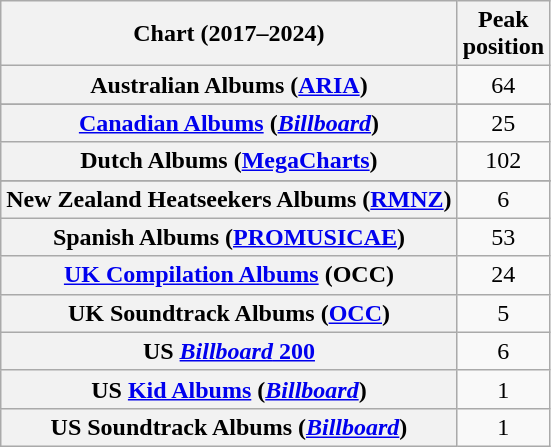<table class="wikitable sortable plainrowheaders" style="text-align:center">
<tr>
<th scope="col">Chart (2017–2024)</th>
<th scope="col">Peak<br> position</th>
</tr>
<tr>
<th scope="row">Australian Albums (<a href='#'>ARIA</a>)</th>
<td>64</td>
</tr>
<tr>
</tr>
<tr>
<th scope="row"><a href='#'>Canadian Albums</a> (<a href='#'><em>Billboard</em></a>)</th>
<td>25</td>
</tr>
<tr>
<th scope="row">Dutch Albums (<a href='#'>MegaCharts</a>)</th>
<td>102</td>
</tr>
<tr>
</tr>
<tr>
<th scope="row">New Zealand Heatseekers Albums (<a href='#'>RMNZ</a>)</th>
<td>6</td>
</tr>
<tr>
<th scope="row">Spanish Albums (<a href='#'>PROMUSICAE</a>)</th>
<td>53</td>
</tr>
<tr>
<th scope="row"><a href='#'>UK Compilation Albums</a> (OCC)</th>
<td>24</td>
</tr>
<tr>
<th scope="row">UK Soundtrack Albums (<a href='#'>OCC</a>)</th>
<td>5</td>
</tr>
<tr>
<th scope="row">US <a href='#'><em>Billboard</em> 200</a></th>
<td>6</td>
</tr>
<tr>
<th scope="row">US <a href='#'>Kid Albums</a> (<em><a href='#'>Billboard</a></em>)</th>
<td>1</td>
</tr>
<tr>
<th scope="row">US Soundtrack Albums (<a href='#'><em>Billboard</em></a>)</th>
<td>1</td>
</tr>
</table>
